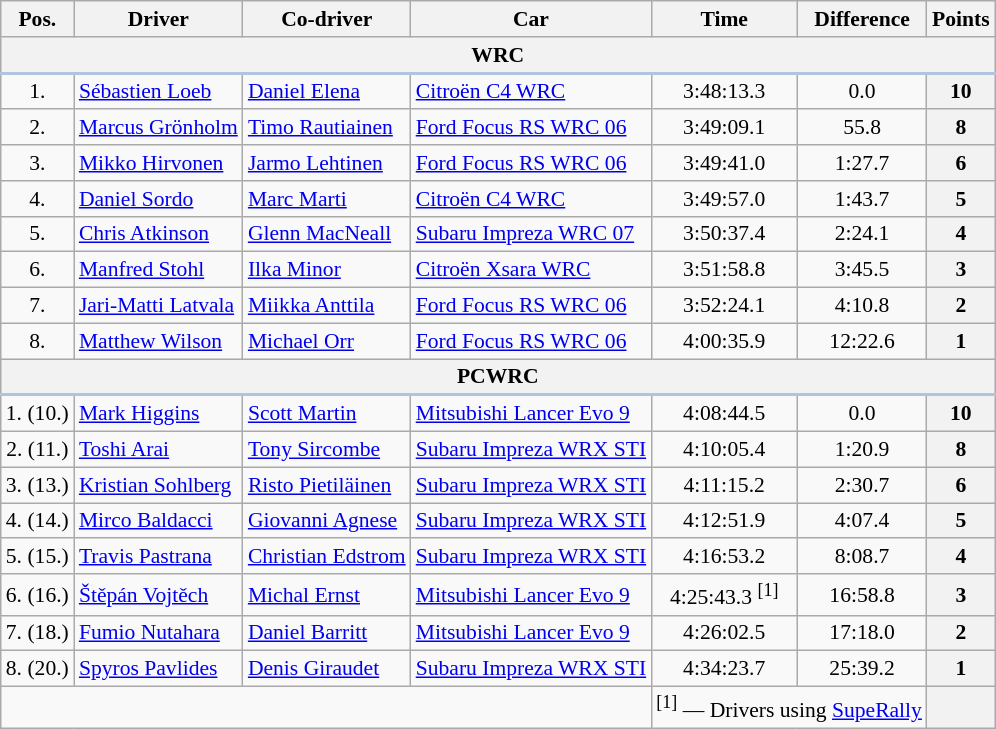<table class="wikitable" style="text-align: center; font-size: 90%; max-width: 950px;">
<tr>
<th>Pos.</th>
<th>Driver</th>
<th>Co-driver</th>
<th>Car</th>
<th>Time</th>
<th>Difference</th>
<th>Points</th>
</tr>
<tr>
<th colspan="7" style="border-bottom: 2px solid LightSteelBlue;">WRC</th>
</tr>
<tr>
<td>1.</td>
<td align=left> <a href='#'>Sébastien Loeb</a></td>
<td align=left> <a href='#'>Daniel Elena</a></td>
<td align=left><a href='#'>Citroën C4 WRC</a></td>
<td>3:48:13.3</td>
<td>0.0</td>
<th>10</th>
</tr>
<tr>
<td>2.</td>
<td align=left> <a href='#'>Marcus Grönholm</a></td>
<td align=left> <a href='#'>Timo Rautiainen</a></td>
<td align=left><a href='#'>Ford Focus RS WRC 06</a></td>
<td>3:49:09.1</td>
<td>55.8</td>
<th>8</th>
</tr>
<tr>
<td>3.</td>
<td align=left> <a href='#'>Mikko Hirvonen</a></td>
<td align=left> <a href='#'>Jarmo Lehtinen</a></td>
<td align=left><a href='#'>Ford Focus RS WRC 06</a></td>
<td>3:49:41.0</td>
<td>1:27.7</td>
<th>6</th>
</tr>
<tr>
<td>4.</td>
<td align=left> <a href='#'>Daniel Sordo</a></td>
<td align=left> <a href='#'>Marc Marti</a></td>
<td align=left><a href='#'>Citroën C4 WRC</a></td>
<td>3:49:57.0</td>
<td>1:43.7</td>
<th>5</th>
</tr>
<tr>
<td>5.</td>
<td align=left> <a href='#'>Chris Atkinson</a></td>
<td align=left> <a href='#'>Glenn MacNeall</a></td>
<td align=left><a href='#'>Subaru Impreza WRC 07</a></td>
<td>3:50:37.4</td>
<td>2:24.1</td>
<th>4</th>
</tr>
<tr>
<td>6.</td>
<td align=left><a href='#'>Manfred Stohl</a></td>
<td align=left> <a href='#'>Ilka Minor</a></td>
<td align=left><a href='#'>Citroën Xsara WRC</a></td>
<td>3:51:58.8</td>
<td>3:45.5</td>
<th>3</th>
</tr>
<tr>
<td>7.</td>
<td align=left> <a href='#'>Jari-Matti Latvala</a></td>
<td align=left> <a href='#'>Miikka Anttila</a></td>
<td align=left><a href='#'>Ford Focus RS WRC 06</a></td>
<td>3:52:24.1</td>
<td>4:10.8</td>
<th>2</th>
</tr>
<tr>
<td>8.</td>
<td align=left> <a href='#'>Matthew Wilson</a></td>
<td align=left> <a href='#'>Michael Orr</a></td>
<td align=left><a href='#'>Ford Focus RS WRC 06</a></td>
<td>4:00:35.9</td>
<td>12:22.6</td>
<th>1</th>
</tr>
<tr>
<th colspan="7" style="border-bottom: 2px solid LightSteelBlue;">PCWRC</th>
</tr>
<tr>
<td>1. (10.)</td>
<td align=left> <a href='#'>Mark Higgins</a></td>
<td align=left> <a href='#'>Scott Martin</a></td>
<td align=left><a href='#'>Mitsubishi Lancer Evo 9</a></td>
<td>4:08:44.5</td>
<td>0.0</td>
<th>10</th>
</tr>
<tr>
<td>2. (11.)</td>
<td align="left"> <a href='#'>Toshi Arai</a></td>
<td align="left"> <a href='#'>Tony Sircombe</a></td>
<td align="left"><a href='#'>Subaru Impreza WRX STI</a></td>
<td>4:10:05.4</td>
<td>1:20.9</td>
<th>8</th>
</tr>
<tr>
<td>3. (13.)</td>
<td align="left"> <a href='#'>Kristian Sohlberg</a></td>
<td align="left"> <a href='#'>Risto Pietiläinen</a></td>
<td align="left"><a href='#'>Subaru Impreza WRX STI</a></td>
<td>4:11:15.2</td>
<td>2:30.7</td>
<th>6</th>
</tr>
<tr>
<td>4. (14.)</td>
<td align="left"> <a href='#'>Mirco Baldacci</a></td>
<td align="left"> <a href='#'>Giovanni Agnese</a></td>
<td align="left"><a href='#'>Subaru Impreza WRX STI</a></td>
<td>4:12:51.9</td>
<td>4:07.4</td>
<th>5</th>
</tr>
<tr>
<td>5. (15.)</td>
<td align="left"> <a href='#'>Travis Pastrana</a></td>
<td align="left"> <a href='#'>Christian Edstrom</a></td>
<td align="left"><a href='#'>Subaru Impreza WRX STI</a></td>
<td>4:16:53.2</td>
<td>8:08.7</td>
<th>4</th>
</tr>
<tr>
<td>6. (16.)</td>
<td align="left"> <a href='#'>Štěpán Vojtěch</a></td>
<td align="left"> <a href='#'>Michal Ernst</a></td>
<td align=left><a href='#'>Mitsubishi Lancer Evo 9</a></td>
<td>4:25:43.3 <sup>[1]</sup></td>
<td>16:58.8</td>
<th>3</th>
</tr>
<tr>
<td>7. (18.)</td>
<td align="left"> <a href='#'>Fumio Nutahara</a></td>
<td align="left"> <a href='#'>Daniel Barritt</a></td>
<td align=left><a href='#'>Mitsubishi Lancer Evo 9</a></td>
<td>4:26:02.5</td>
<td>17:18.0</td>
<th>2</th>
</tr>
<tr>
<td>8. (20.)</td>
<td align="left"> <a href='#'>Spyros Pavlides</a></td>
<td align="left"> <a href='#'>Denis Giraudet</a></td>
<td align="left"><a href='#'>Subaru Impreza WRX STI</a></td>
<td>4:34:23.7</td>
<td>25:39.2</td>
<th>1</th>
</tr>
<tr>
<td colspan="4"></td>
<td colspan="2" align="left"><sup>[1]</sup> — Drivers using <a href='#'>SupeRally</a></td>
<th></th>
</tr>
</table>
